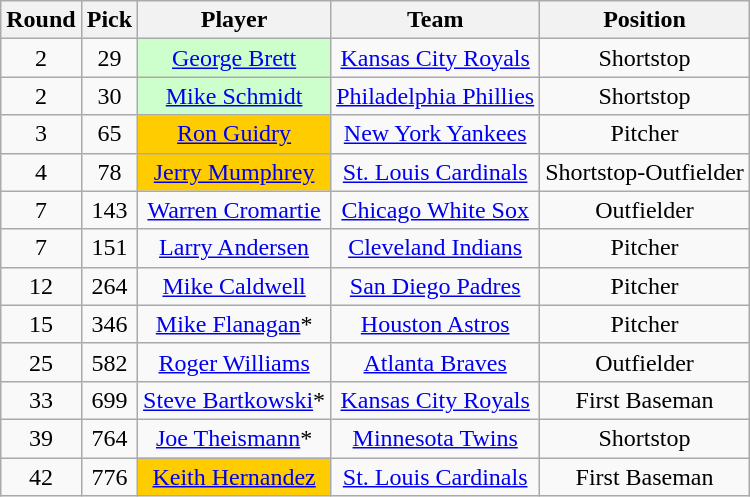<table class="wikitable sortable" style="text-align:center;" border="1">
<tr>
<th>Round</th>
<th>Pick</th>
<th>Player</th>
<th>Team</th>
<th>Position</th>
</tr>
<tr>
<td>2</td>
<td>29</td>
<td bgcolor="#CCFFCC"><a href='#'>George Brett</a></td>
<td><a href='#'>Kansas City Royals</a></td>
<td>Shortstop</td>
</tr>
<tr>
<td>2</td>
<td>30</td>
<td bgcolor="#CCFFCC"><a href='#'>Mike Schmidt</a></td>
<td><a href='#'>Philadelphia Phillies</a></td>
<td>Shortstop</td>
</tr>
<tr>
<td>3</td>
<td>65</td>
<td bgcolor="#FFCC00"><a href='#'>Ron Guidry</a></td>
<td><a href='#'>New York Yankees</a></td>
<td>Pitcher</td>
</tr>
<tr>
<td>4</td>
<td>78</td>
<td bgcolor="#FFCC00"><a href='#'>Jerry Mumphrey</a></td>
<td><a href='#'>St. Louis Cardinals</a></td>
<td>Shortstop-Outfielder</td>
</tr>
<tr>
<td>7</td>
<td>143</td>
<td><a href='#'>Warren Cromartie</a></td>
<td><a href='#'>Chicago White Sox</a></td>
<td>Outfielder</td>
</tr>
<tr>
<td>7</td>
<td>151</td>
<td><a href='#'>Larry Andersen</a></td>
<td><a href='#'>Cleveland Indians</a></td>
<td>Pitcher</td>
</tr>
<tr>
<td>12</td>
<td>264</td>
<td><a href='#'>Mike Caldwell</a></td>
<td><a href='#'>San Diego Padres</a></td>
<td>Pitcher</td>
</tr>
<tr>
<td>15</td>
<td>346</td>
<td><a href='#'>Mike Flanagan</a>*</td>
<td><a href='#'>Houston Astros</a></td>
<td>Pitcher</td>
</tr>
<tr>
<td>25</td>
<td>582</td>
<td><a href='#'>Roger Williams</a></td>
<td><a href='#'>Atlanta Braves</a></td>
<td>Outfielder</td>
</tr>
<tr>
<td>33</td>
<td>699</td>
<td><a href='#'>Steve Bartkowski</a>*</td>
<td><a href='#'>Kansas City Royals</a></td>
<td>First Baseman</td>
</tr>
<tr>
<td>39</td>
<td>764</td>
<td><a href='#'>Joe Theismann</a>*</td>
<td><a href='#'>Minnesota Twins</a></td>
<td>Shortstop</td>
</tr>
<tr>
<td>42</td>
<td>776</td>
<td bgcolor="#FFCC00"><a href='#'>Keith Hernandez</a></td>
<td><a href='#'>St. Louis Cardinals</a></td>
<td>First Baseman</td>
</tr>
</table>
